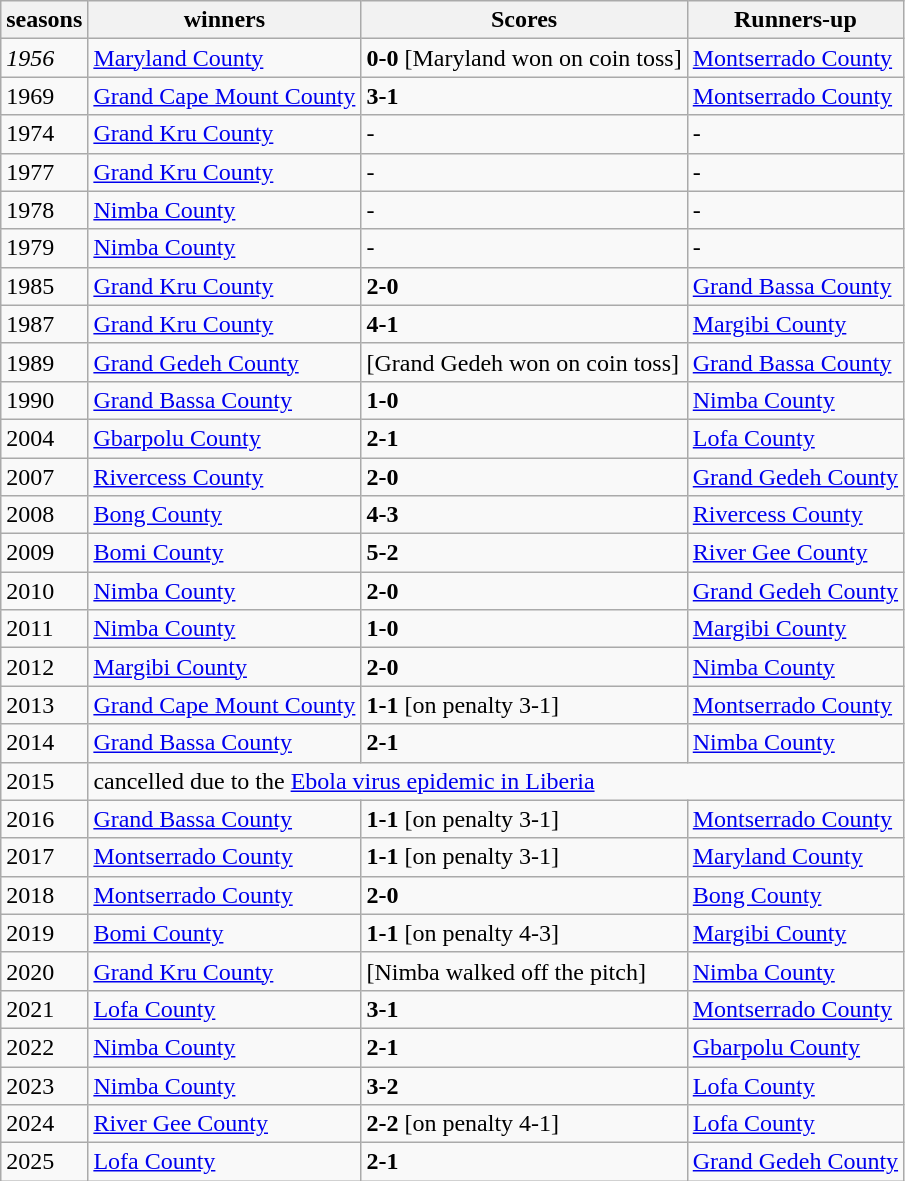<table class="wikitable">
<tr>
<th>seasons</th>
<th>winners</th>
<th>Scores</th>
<th>Runners-up</th>
</tr>
<tr>
<td><em>1956</em></td>
<td><a href='#'>Maryland County</a></td>
<td><strong>0-0</strong> [Maryland won on coin toss]</td>
<td><a href='#'>Montserrado County</a></td>
</tr>
<tr>
<td>1969</td>
<td><a href='#'>Grand Cape Mount County</a></td>
<td><strong>3-1</strong></td>
<td><a href='#'>Montserrado County</a></td>
</tr>
<tr>
<td>1974</td>
<td><a href='#'>Grand Kru County</a></td>
<td>-</td>
<td>-</td>
</tr>
<tr>
<td>1977</td>
<td><a href='#'>Grand Kru County</a></td>
<td>-</td>
<td>-</td>
</tr>
<tr>
<td>1978</td>
<td><a href='#'>Nimba County</a></td>
<td>-</td>
<td>-</td>
</tr>
<tr>
<td>1979</td>
<td><a href='#'>Nimba County</a></td>
<td>-</td>
<td>-</td>
</tr>
<tr>
<td>1985</td>
<td><a href='#'>Grand Kru County</a></td>
<td><strong>2-0</strong></td>
<td><a href='#'>Grand Bassa County</a></td>
</tr>
<tr>
<td>1987</td>
<td><a href='#'>Grand Kru County</a></td>
<td><strong>4-1</strong></td>
<td><a href='#'>Margibi County</a></td>
</tr>
<tr>
<td>1989</td>
<td><a href='#'>Grand Gedeh County</a></td>
<td>[Grand Gedeh won on coin toss]</td>
<td><a href='#'>Grand Bassa County</a></td>
</tr>
<tr>
<td>1990</td>
<td><a href='#'>Grand Bassa County</a></td>
<td><strong>1-0</strong></td>
<td><a href='#'>Nimba County</a></td>
</tr>
<tr>
<td>2004</td>
<td><a href='#'>Gbarpolu County</a></td>
<td><strong>2-1</strong></td>
<td><a href='#'>Lofa County</a></td>
</tr>
<tr>
<td>2007</td>
<td><a href='#'>Rivercess County</a></td>
<td><strong>2-0</strong></td>
<td><a href='#'>Grand Gedeh County</a></td>
</tr>
<tr>
<td>2008</td>
<td><a href='#'>Bong County</a></td>
<td><strong>4-3</strong></td>
<td><a href='#'>Rivercess County</a></td>
</tr>
<tr>
<td>2009</td>
<td><a href='#'>Bomi County</a></td>
<td><strong>5-2</strong></td>
<td><a href='#'>River Gee County</a></td>
</tr>
<tr>
<td>2010</td>
<td><a href='#'>Nimba County</a></td>
<td><strong>2-0</strong></td>
<td><a href='#'>Grand Gedeh County</a></td>
</tr>
<tr>
<td>2011</td>
<td><a href='#'>Nimba County</a></td>
<td><strong>1-0</strong></td>
<td><a href='#'>Margibi County</a></td>
</tr>
<tr>
<td>2012</td>
<td><a href='#'>Margibi County</a></td>
<td><strong>2-0</strong></td>
<td><a href='#'>Nimba County</a></td>
</tr>
<tr>
<td>2013</td>
<td><a href='#'>Grand Cape Mount County</a></td>
<td><strong>1-1</strong> [on penalty 3-1]</td>
<td><a href='#'>Montserrado County</a></td>
</tr>
<tr>
<td>2014</td>
<td><a href='#'>Grand Bassa County</a></td>
<td><strong>2-1</strong></td>
<td><a href='#'>Nimba County</a></td>
</tr>
<tr>
<td>2015</td>
<td colspan="3">cancelled due to the <a href='#'>Ebola virus epidemic in Liberia</a></td>
</tr>
<tr>
<td>2016</td>
<td><a href='#'>Grand Bassa County</a></td>
<td><strong>1-1</strong> [on penalty 3-1]</td>
<td><a href='#'>Montserrado County</a></td>
</tr>
<tr>
<td>2017</td>
<td><a href='#'>Montserrado County</a></td>
<td><strong>1-1</strong> [on penalty 3-1]</td>
<td><a href='#'>Maryland County</a></td>
</tr>
<tr>
<td>2018</td>
<td><a href='#'>Montserrado County</a></td>
<td><strong>2-0</strong></td>
<td><a href='#'>Bong County</a></td>
</tr>
<tr>
<td>2019</td>
<td><a href='#'>Bomi County</a></td>
<td><strong>1-1</strong> [on penalty 4-3]</td>
<td><a href='#'>Margibi County</a></td>
</tr>
<tr>
<td>2020</td>
<td><a href='#'>Grand Kru County</a></td>
<td>[Nimba walked off the pitch]</td>
<td><a href='#'>Nimba County</a></td>
</tr>
<tr>
<td>2021</td>
<td><a href='#'>Lofa County</a></td>
<td><strong>3-1</strong></td>
<td><a href='#'>Montserrado County</a></td>
</tr>
<tr>
<td>2022</td>
<td><a href='#'>Nimba County</a></td>
<td><strong>2-1</strong></td>
<td><a href='#'>Gbarpolu County</a></td>
</tr>
<tr>
<td>2023</td>
<td><a href='#'>Nimba County</a></td>
<td><strong>3-2</strong></td>
<td><a href='#'>Lofa County</a></td>
</tr>
<tr>
<td>2024</td>
<td><a href='#'>River Gee County</a></td>
<td><strong>2-2</strong> [on penalty 4-1]</td>
<td><a href='#'>Lofa County</a></td>
</tr>
<tr>
<td>2025</td>
<td><a href='#'>Lofa County</a></td>
<td><strong>2-1</strong></td>
<td><a href='#'>Grand Gedeh County</a></td>
</tr>
</table>
